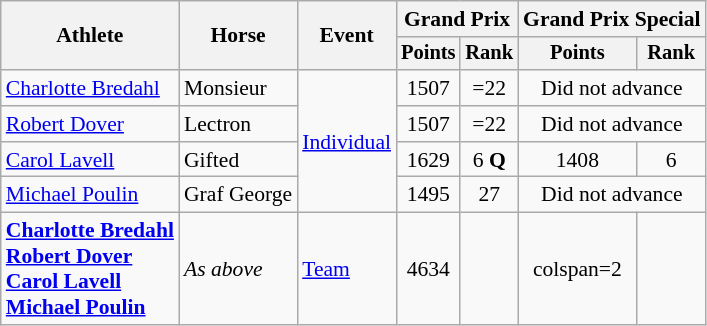<table class=wikitable style=font-size:90%;text-align:center>
<tr>
<th rowspan=2>Athlete</th>
<th rowspan=2>Horse</th>
<th rowspan=2>Event</th>
<th colspan=2>Grand Prix</th>
<th colspan=2>Grand Prix Special</th>
</tr>
<tr style=font-size:95%>
<th>Points</th>
<th>Rank</th>
<th>Points</th>
<th>Rank</th>
</tr>
<tr>
<td align=left><a href='#'>Charlotte Bredahl</a></td>
<td align=left>Monsieur</td>
<td align=left rowspan=4><a href='#'>Individual</a></td>
<td>1507</td>
<td>=22</td>
<td colspan=2>Did not advance</td>
</tr>
<tr>
<td align=left><a href='#'>Robert Dover</a></td>
<td align=left>Lectron</td>
<td>1507</td>
<td>=22</td>
<td colspan=2>Did not advance</td>
</tr>
<tr>
<td align=left><a href='#'>Carol Lavell</a></td>
<td align=left>Gifted</td>
<td>1629</td>
<td>6 <strong>Q</strong></td>
<td>1408</td>
<td>6</td>
</tr>
<tr>
<td align=left><a href='#'>Michael Poulin</a></td>
<td align=left>Graf George</td>
<td>1495</td>
<td>27</td>
<td colspan=2>Did not advance</td>
</tr>
<tr>
<td align=left><strong><a href='#'>Charlotte Bredahl</a><br><a href='#'>Robert Dover</a><br><a href='#'>Carol Lavell</a><br><a href='#'>Michael Poulin</a></strong></td>
<td align=left><em>As above</em></td>
<td align=left><a href='#'>Team</a></td>
<td>4634</td>
<td></td>
<td>colspan=2 </td>
</tr>
</table>
